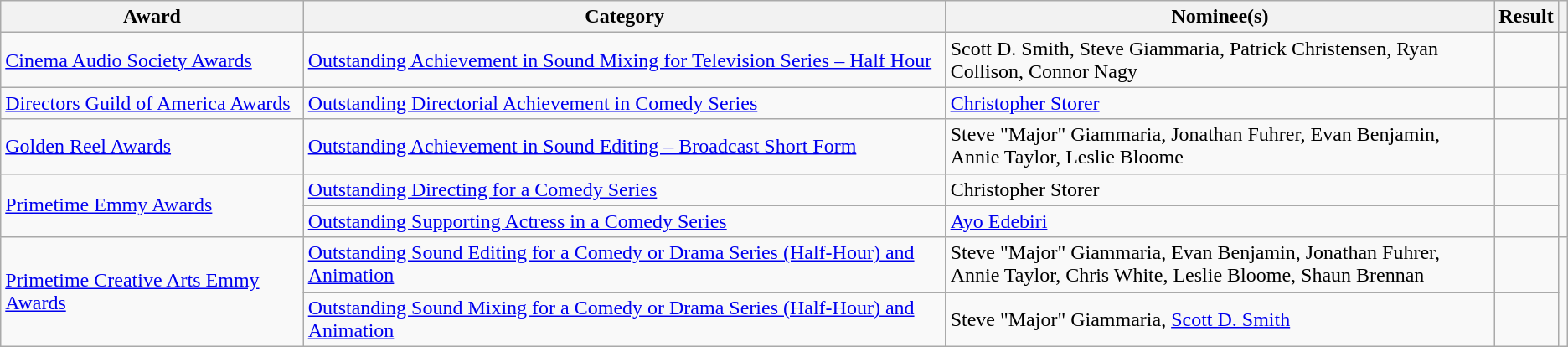<table class="wikitable plainrowheaders sortable">
<tr>
<th scope="col">Award</th>
<th scope="col">Category</th>
<th scope="col" style="width:35%;">Nominee(s)</th>
<th scope="col">Result</th>
<th scope="col" class="unsortable"></th>
</tr>
<tr>
<td><a href='#'>Cinema Audio Society Awards</a></td>
<td><a href='#'>Outstanding Achievement in Sound Mixing for Television Series – Half Hour</a></td>
<td>Scott D. Smith, Steve Giammaria, Patrick Christensen, Ryan Collison, Connor Nagy</td>
<td></td>
<td style="text-align:center"></td>
</tr>
<tr>
<td><a href='#'>Directors Guild of America Awards</a></td>
<td><a href='#'>Outstanding Directorial Achievement in Comedy Series</a></td>
<td><a href='#'>Christopher Storer</a></td>
<td></td>
<td style="text-align:center"></td>
</tr>
<tr>
<td><a href='#'>Golden Reel Awards</a></td>
<td><a href='#'>Outstanding Achievement in Sound Editing – Broadcast Short Form</a></td>
<td>Steve "Major" Giammaria, Jonathan Fuhrer, Evan Benjamin, Annie Taylor, Leslie Bloome</td>
<td></td>
<td style="text-align:center;"></td>
</tr>
<tr>
<td rowspan="2"><a href='#'>Primetime Emmy Awards</a></td>
<td><a href='#'>Outstanding Directing for a Comedy Series</a></td>
<td>Christopher Storer</td>
<td></td>
<td rowspan="2" style="text-align:center"></td>
</tr>
<tr>
<td><a href='#'>Outstanding Supporting Actress in a Comedy Series</a></td>
<td><a href='#'>Ayo Edebiri</a></td>
<td></td>
</tr>
<tr>
<td rowspan="2"><a href='#'>Primetime Creative Arts Emmy Awards</a></td>
<td><a href='#'>Outstanding Sound Editing for a Comedy or Drama Series (Half-Hour) and Animation</a></td>
<td>Steve "Major" Giammaria, Evan Benjamin, Jonathan Fuhrer, Annie Taylor, Chris White, Leslie Bloome, Shaun Brennan</td>
<td></td>
</tr>
<tr>
<td><a href='#'>Outstanding Sound Mixing for a Comedy or Drama Series (Half-Hour) and Animation</a></td>
<td>Steve "Major" Giammaria, <a href='#'>Scott D. Smith</a></td>
<td></td>
</tr>
</table>
